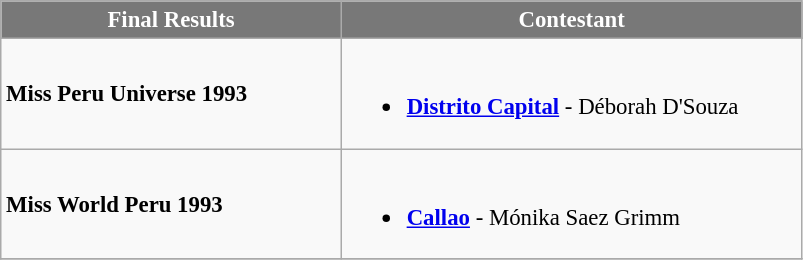<table class="wikitable sortable" style="font-size: 95%;">
<tr>
<th width="220" style="background-color:#787878;color:#FFFFFF;">Final Results</th>
<th width="300" style="background-color:#787878;color:#FFFFFF;">Contestant</th>
</tr>
<tr>
<td><strong>Miss Peru Universe 1993</strong></td>
<td><br><ul><li> <strong><a href='#'>Distrito Capital</a></strong> - Déborah D'Souza</li></ul></td>
</tr>
<tr>
<td><strong>Miss World Peru 1993</strong></td>
<td><br><ul><li> <strong><a href='#'>Callao</a></strong> - Mónika Saez Grimm</li></ul></td>
</tr>
<tr>
</tr>
</table>
